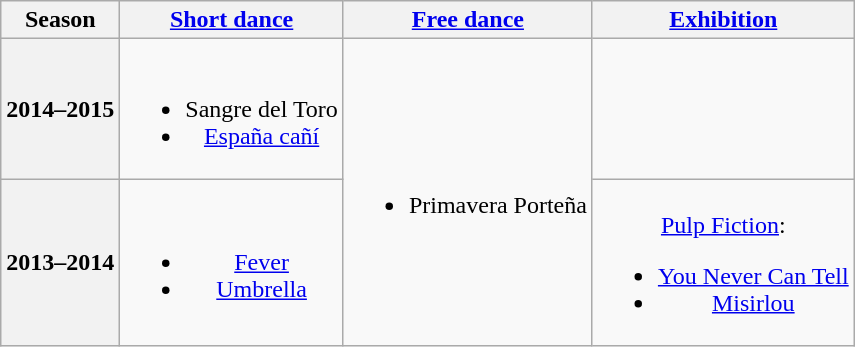<table class=wikitable style=text-align:center>
<tr>
<th>Season</th>
<th><a href='#'>Short dance</a></th>
<th><a href='#'>Free dance</a></th>
<th><a href='#'>Exhibition</a></th>
</tr>
<tr>
<th>2014–2015</th>
<td><br><ul><li>Sangre del Toro <br> </li><li><a href='#'>España cañí</a> <br> </li></ul></td>
<td rowspan=2><br><ul><li>Primavera Porteña <br> </li></ul></td>
<td></td>
</tr>
<tr>
<th>2013–2014</th>
<td><br><ul><li><a href='#'>Fever</a> <br> </li><li><a href='#'>Umbrella</a> <br> </li></ul></td>
<td><br><a href='#'>Pulp Fiction</a>:<ul><li><a href='#'>You Never Can Tell</a> <br> </li><li><a href='#'>Misirlou</a> <br> </li></ul></td>
</tr>
</table>
